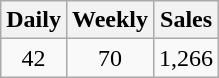<table class="wikitable">
<tr>
<th>Daily</th>
<th>Weekly</th>
<th>Sales</th>
</tr>
<tr>
<td align="center">42</td>
<td align="center">70</td>
<td>1,266</td>
</tr>
</table>
